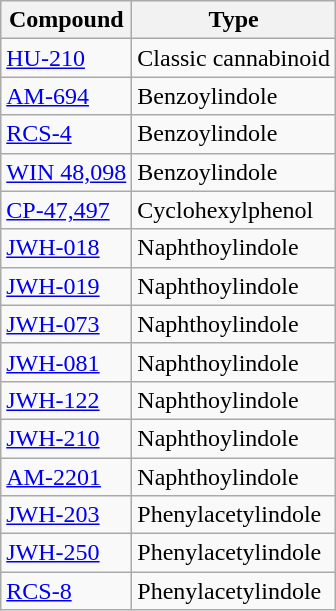<table class="wikitable sortable">
<tr>
<th>Compound</th>
<th>Type</th>
</tr>
<tr>
<td><a href='#'>HU-210</a></td>
<td>Classic cannabinoid</td>
</tr>
<tr>
<td><a href='#'>AM-694</a></td>
<td>Benzoylindole</td>
</tr>
<tr>
<td><a href='#'>RCS-4</a></td>
<td>Benzoylindole</td>
</tr>
<tr>
<td><a href='#'>WIN 48,098</a></td>
<td>Benzoylindole</td>
</tr>
<tr>
<td><a href='#'>CP-47,497</a></td>
<td>Cyclohexylphenol</td>
</tr>
<tr>
<td><a href='#'>JWH-018</a></td>
<td>Naphthoylindole</td>
</tr>
<tr>
<td><a href='#'>JWH-019</a></td>
<td>Naphthoylindole</td>
</tr>
<tr>
<td><a href='#'>JWH-073</a></td>
<td>Naphthoylindole</td>
</tr>
<tr>
<td><a href='#'>JWH-081</a></td>
<td>Naphthoylindole</td>
</tr>
<tr>
<td><a href='#'>JWH-122</a></td>
<td>Naphthoylindole</td>
</tr>
<tr>
<td><a href='#'>JWH-210</a></td>
<td>Naphthoylindole</td>
</tr>
<tr>
<td><a href='#'>AM-2201</a></td>
<td>Naphthoylindole</td>
</tr>
<tr>
<td><a href='#'>JWH-203</a></td>
<td>Phenylacetylindole</td>
</tr>
<tr>
<td><a href='#'>JWH-250</a></td>
<td>Phenylacetylindole</td>
</tr>
<tr>
<td><a href='#'>RCS-8</a></td>
<td>Phenylacetylindole</td>
</tr>
</table>
